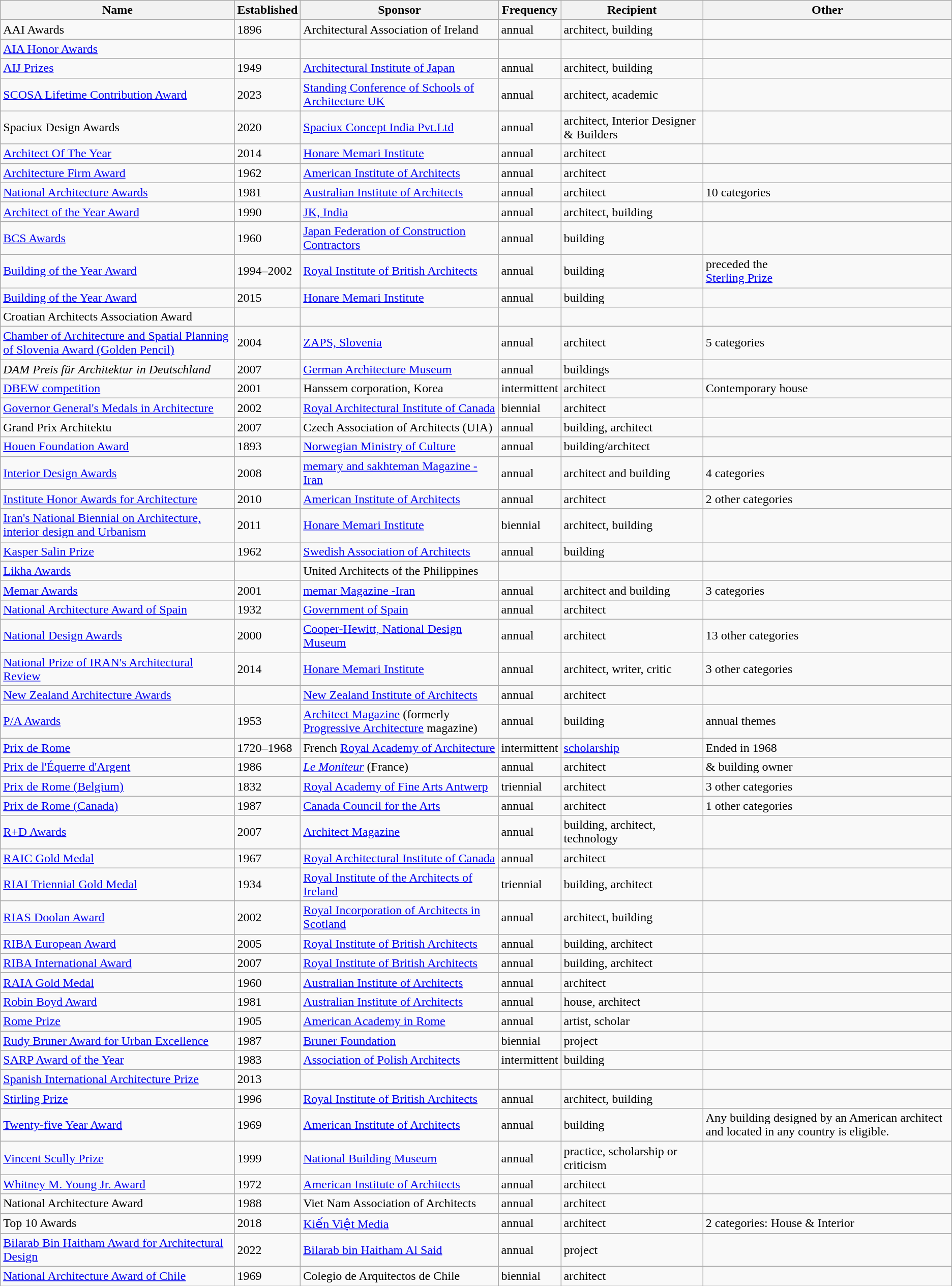<table class="wikitable sortable">
<tr>
<th>Name</th>
<th>Established</th>
<th>Sponsor</th>
<th>Frequency</th>
<th>Recipient</th>
<th>Other</th>
</tr>
<tr>
<td>AAI Awards</td>
<td>1896</td>
<td>Architectural Association of Ireland</td>
<td>annual</td>
<td>architect, building</td>
<td></td>
</tr>
<tr>
<td><a href='#'>AIA Honor Awards</a></td>
<td></td>
<td></td>
<td></td>
<td></td>
<td></td>
</tr>
<tr>
<td><a href='#'>AIJ Prizes</a></td>
<td>1949</td>
<td><a href='#'>Architectural Institute of Japan</a></td>
<td>annual</td>
<td>architect, building</td>
<td></td>
</tr>
<tr>
<td><a href='#'>SCOSA Lifetime Contribution Award</a></td>
<td>2023</td>
<td><a href='#'>Standing Conference of Schools of Architecture UK</a></td>
<td>annual</td>
<td>architect, academic</td>
<td></td>
</tr>
<tr>
<td>Spaciux Design Awards</td>
<td>2020</td>
<td><a href='#'>Spaciux Concept India Pvt.Ltd</a></td>
<td>annual</td>
<td>architect, Interior Designer & Builders</td>
<td></td>
</tr>
<tr>
<td><a href='#'>Architect Of The Year</a></td>
<td>2014</td>
<td><a href='#'>Honare Memari Institute</a></td>
<td>annual</td>
<td>architect</td>
<td></td>
</tr>
<tr>
<td><a href='#'>Architecture Firm Award</a></td>
<td>1962</td>
<td><a href='#'>American Institute of Architects</a></td>
<td>annual</td>
<td>architect</td>
<td></td>
</tr>
<tr>
<td><a href='#'>National Architecture Awards</a></td>
<td>1981</td>
<td><a href='#'>Australian Institute of Architects</a></td>
<td>annual</td>
<td>architect</td>
<td>10 categories</td>
</tr>
<tr>
<td><a href='#'>Architect of the Year Award</a></td>
<td>1990</td>
<td><a href='#'>JK, India</a></td>
<td>annual</td>
<td>architect, building</td>
<td></td>
</tr>
<tr>
<td><a href='#'>BCS Awards</a></td>
<td>1960</td>
<td><a href='#'>Japan Federation of Construction Contractors</a></td>
<td>annual</td>
<td>building</td>
<td></td>
</tr>
<tr>
<td><a href='#'>Building of the Year Award</a></td>
<td>1994–2002</td>
<td><a href='#'>Royal Institute of British Architects</a></td>
<td>annual</td>
<td>building</td>
<td>preceded the<br> <a href='#'>Sterling Prize</a></td>
</tr>
<tr>
<td><a href='#'>Building of the Year Award</a></td>
<td>2015</td>
<td><a href='#'>Honare Memari Institute</a></td>
<td>annual</td>
<td>building</td>
<td></td>
</tr>
<tr>
<td>Croatian Architects Association Award</td>
<td></td>
<td></td>
<td></td>
<td></td>
<td></td>
</tr>
<tr>
<td><a href='#'>Chamber of Architecture and Spatial Planning of Slovenia Award (Golden Pencil)</a></td>
<td>2004</td>
<td><a href='#'>ZAPS, Slovenia</a></td>
<td>annual</td>
<td>architect</td>
<td>5 categories</td>
</tr>
<tr>
<td><em>DAM Preis für Architektur in Deutschland</em></td>
<td>2007</td>
<td><a href='#'>German Architecture Museum</a></td>
<td>annual</td>
<td>buildings</td>
<td></td>
</tr>
<tr>
<td><a href='#'>DBEW competition</a></td>
<td>2001</td>
<td>Hanssem corporation, Korea</td>
<td>intermittent</td>
<td>architect</td>
<td>Contemporary house</td>
</tr>
<tr>
<td><a href='#'>Governor General's Medals in Architecture</a></td>
<td>2002</td>
<td><a href='#'>Royal Architectural Institute of Canada</a></td>
<td>biennial</td>
<td>architect</td>
<td></td>
</tr>
<tr>
<td>Grand Prix Architektu</td>
<td>2007</td>
<td>Czech Association of Architects (UIA)</td>
<td>annual</td>
<td>building, architect</td>
<td></td>
</tr>
<tr>
<td><a href='#'>Houen Foundation Award</a></td>
<td>1893</td>
<td><a href='#'>Norwegian Ministry of Culture</a></td>
<td>annual</td>
<td>building/architect</td>
<td></td>
</tr>
<tr>
<td><a href='#'>Interior Design Awards</a></td>
<td>2008</td>
<td><a href='#'>memary and sakhteman Magazine -Iran</a></td>
<td>annual</td>
<td>architect and building</td>
<td>4 categories</td>
</tr>
<tr>
<td><a href='#'>Institute Honor Awards for Architecture</a></td>
<td>2010</td>
<td><a href='#'>American Institute of Architects</a></td>
<td>annual</td>
<td>architect</td>
<td>2 other categories</td>
</tr>
<tr>
<td><a href='#'>Iran's National Biennial on Architecture, interior design and Urbanism</a></td>
<td>2011</td>
<td><a href='#'>Honare Memari Institute</a></td>
<td>biennial</td>
<td>architect, building</td>
<td></td>
</tr>
<tr>
<td><a href='#'>Kasper Salin Prize</a></td>
<td>1962</td>
<td><a href='#'>Swedish Association of Architects</a></td>
<td>annual</td>
<td>building</td>
<td></td>
</tr>
<tr>
<td><a href='#'>Likha Awards</a></td>
<td></td>
<td>United Architects of the Philippines</td>
<td></td>
<td></td>
<td></td>
</tr>
<tr>
<td><a href='#'>Memar Awards</a></td>
<td>2001</td>
<td><a href='#'>memar Magazine -Iran</a></td>
<td>annual</td>
<td>architect and building</td>
<td>3 categories</td>
</tr>
<tr>
<td><a href='#'>National Architecture Award of Spain</a></td>
<td>1932</td>
<td><a href='#'>Government of Spain</a></td>
<td>annual</td>
<td>architect</td>
<td></td>
</tr>
<tr>
<td><a href='#'>National Design Awards</a></td>
<td>2000</td>
<td><a href='#'>Cooper-Hewitt, National Design Museum</a></td>
<td>annual</td>
<td>architect</td>
<td>13 other categories</td>
</tr>
<tr>
<td><a href='#'>National Prize of IRAN's Architectural Review</a></td>
<td>2014</td>
<td><a href='#'>Honare Memari Institute</a></td>
<td>annual</td>
<td>architect, writer, critic</td>
<td>3 other categories</td>
</tr>
<tr>
<td><a href='#'>New Zealand Architecture Awards</a></td>
<td></td>
<td><a href='#'>New Zealand Institute of Architects</a></td>
<td>annual</td>
<td>architect</td>
<td></td>
</tr>
<tr>
<td><a href='#'>P/A Awards</a></td>
<td>1953</td>
<td><a href='#'>Architect Magazine</a> (formerly <a href='#'>Progressive Architecture</a> magazine)</td>
<td>annual</td>
<td>building</td>
<td>annual themes</td>
</tr>
<tr>
<td><a href='#'>Prix de Rome</a></td>
<td>1720–1968</td>
<td>French <a href='#'>Royal Academy of Architecture</a></td>
<td>intermittent</td>
<td><a href='#'>scholarship</a></td>
<td>Ended in 1968</td>
</tr>
<tr>
<td><a href='#'>Prix de l'Équerre d'Argent</a></td>
<td>1986</td>
<td><em><a href='#'>Le Moniteur</a></em> (France)</td>
<td>annual</td>
<td>architect</td>
<td>& building owner</td>
</tr>
<tr>
<td><a href='#'>Prix de Rome (Belgium)</a></td>
<td>1832</td>
<td><a href='#'>Royal Academy of Fine Arts Antwerp</a></td>
<td>triennial</td>
<td>architect</td>
<td>3 other categories</td>
</tr>
<tr>
<td><a href='#'>Prix de Rome (Canada)</a></td>
<td>1987</td>
<td><a href='#'>Canada Council for the Arts</a></td>
<td>annual</td>
<td>architect</td>
<td>1 other categories</td>
</tr>
<tr>
<td><a href='#'>R+D Awards</a></td>
<td>2007</td>
<td><a href='#'>Architect Magazine</a></td>
<td>annual</td>
<td>building, architect, technology</td>
<td></td>
</tr>
<tr>
<td><a href='#'>RAIC Gold Medal</a></td>
<td>1967</td>
<td><a href='#'>Royal Architectural Institute of Canada</a></td>
<td>annual</td>
<td>architect</td>
<td></td>
</tr>
<tr>
<td><a href='#'>RIAI Triennial Gold Medal</a></td>
<td>1934</td>
<td><a href='#'>Royal Institute of the Architects of Ireland</a></td>
<td>triennial</td>
<td>building, architect</td>
<td></td>
</tr>
<tr>
<td><a href='#'>RIAS Doolan Award</a></td>
<td>2002</td>
<td><a href='#'>Royal Incorporation of Architects in Scotland</a></td>
<td>annual</td>
<td>architect, building</td>
<td></td>
</tr>
<tr>
<td><a href='#'>RIBA European Award</a></td>
<td>2005</td>
<td><a href='#'>Royal Institute of British Architects</a></td>
<td>annual</td>
<td>building, architect</td>
<td></td>
</tr>
<tr>
<td><a href='#'>RIBA International Award</a></td>
<td>2007</td>
<td><a href='#'>Royal Institute of British Architects</a></td>
<td>annual</td>
<td>building, architect</td>
<td></td>
</tr>
<tr>
<td><a href='#'>RAIA Gold Medal</a></td>
<td>1960</td>
<td><a href='#'>Australian Institute of Architects</a></td>
<td>annual</td>
<td>architect</td>
<td></td>
</tr>
<tr>
<td><a href='#'>Robin Boyd Award</a></td>
<td>1981</td>
<td><a href='#'>Australian Institute of Architects</a></td>
<td>annual</td>
<td>house, architect</td>
<td></td>
</tr>
<tr>
<td><a href='#'>Rome Prize</a></td>
<td>1905</td>
<td><a href='#'>American Academy in Rome</a></td>
<td>annual</td>
<td>artist, scholar</td>
<td></td>
</tr>
<tr>
<td><a href='#'>Rudy Bruner Award for Urban Excellence</a></td>
<td>1987</td>
<td><a href='#'>Bruner Foundation</a></td>
<td>biennial</td>
<td>project</td>
<td></td>
</tr>
<tr>
<td><a href='#'>SARP Award of the Year</a></td>
<td>1983</td>
<td><a href='#'>Association of Polish Architects</a></td>
<td>intermittent</td>
<td>building</td>
<td></td>
</tr>
<tr>
<td><a href='#'>Spanish International Architecture Prize</a></td>
<td>2013</td>
<td></td>
<td></td>
<td></td>
<td></td>
</tr>
<tr>
<td><a href='#'>Stirling Prize</a></td>
<td>1996</td>
<td><a href='#'>Royal Institute of British Architects</a></td>
<td>annual</td>
<td>architect, building</td>
<td></td>
</tr>
<tr>
<td><a href='#'>Twenty-five Year Award</a></td>
<td>1969</td>
<td><a href='#'>American Institute of Architects</a></td>
<td>annual</td>
<td>building</td>
<td>Any building designed by an American architect and located in any country is eligible.</td>
</tr>
<tr>
<td><a href='#'>Vincent Scully Prize</a></td>
<td>1999</td>
<td><a href='#'>National Building Museum</a></td>
<td>annual</td>
<td>practice, scholarship or criticism</td>
<td></td>
</tr>
<tr>
<td><a href='#'>Whitney M. Young Jr. Award</a></td>
<td>1972</td>
<td><a href='#'>American Institute of Architects</a></td>
<td>annual</td>
<td>architect</td>
<td></td>
</tr>
<tr>
<td>National Architecture Award</td>
<td>1988</td>
<td>Viet Nam Association of Architects</td>
<td>annual</td>
<td>architect</td>
</tr>
<tr>
<td>Top 10 Awards</td>
<td>2018</td>
<td><a href='#'>Kiến Việt Media</a></td>
<td>annual</td>
<td>architect</td>
<td>2 categories: House & Interior</td>
</tr>
<tr>
<td><a href='#'>Bilarab Bin Haitham Award for Architectural Design</a></td>
<td>2022</td>
<td><a href='#'>Bilarab bin Haitham Al Said</a></td>
<td>annual</td>
<td>project</td>
<td></td>
</tr>
<tr>
<td><a href='#'>National Architecture Award of Chile</a></td>
<td>1969</td>
<td>Colegio de Arquitectos de Chile</td>
<td>biennial</td>
<td>architect</td>
<td></td>
</tr>
</table>
